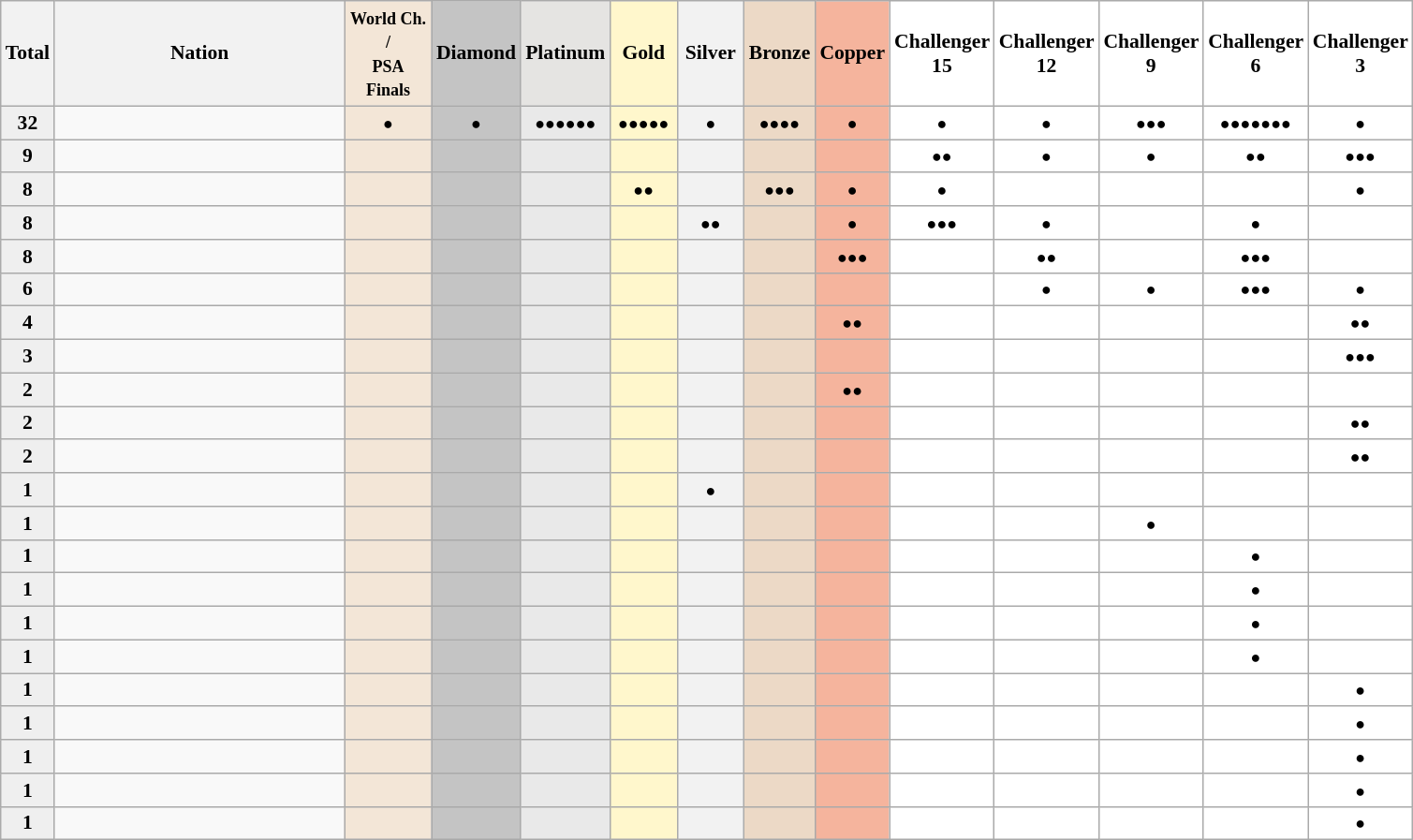<table class="sortable wikitable" style="font-size:90%">
<tr>
<th width="30">Total</th>
<th width="200">Nation</th>
<th width="55" style="background:#F3E6D7;"><small>World Ch. /<br>PSA Finals</small></th>
<th width="41" style="background:#c4c4c4;">Diamond</th>
<th width="41" style="background:#E5E4E2;">Platinum</th>
<th width="41" style="background:#fff7cc;">Gold</th>
<th width="41" style="background:#f2f2f2;">Silver</th>
<th width="41" style="background:#ecd9c6;">Bronze</th>
<th width="41" style="background:#f5b49d;">Copper</th>
<th width="41" style="background:#fff;">Challenger 15</th>
<th width="41" style="background:#fff;">Challenger 12</th>
<th width="41" style="background:#fff;">Challenger 9</th>
<th width="41" style="background:#fff;">Challenger 6</th>
<th width="41" style="background:#fff;">Challenger 3</th>
</tr>
<tr style="text-align:center">
<td style="background:#efefef;"><strong>32</strong></td>
<td style="text-align:left"></td>
<td style="background:#F3E6D7;"> <small>●</small></td>
<td style="background:#c4c4c4;"> <small>●</small></td>
<td style="background:#E9E9E9;"> <small>●●●●●●</small></td>
<td style="background:#fff7cc;"> <small>●●●●●</small></td>
<td style="background:#f2f2f2;"> <small>●</small></td>
<td style="background:#ecd9c6;"> <small>●●●●</small></td>
<td style="background:#f5b49d;"> <small>●</small></td>
<td style="background:#fff;"> <small>●</small></td>
<td style="background:#fff;"> <small>●</small></td>
<td style="background:#fff;"> <small>●●●</small></td>
<td style="background:#fff;"> <small>●●●●●●●</small></td>
<td style="background:#fff;"> <small>●</small></td>
</tr>
<tr style="text-align:center">
<td style="background:#efefef;"><strong>9</strong></td>
<td style="text-align:left"></td>
<td style="background:#F3E6D7;"> <small> </small></td>
<td style="background:#c4c4c4;"> <small> </small></td>
<td style="background:#E9E9E9;"> <small> </small></td>
<td style="background:#fff7cc;"> <small> </small></td>
<td style="background:#f2f2f2;"> <small> </small></td>
<td style="background:#ecd9c6;"> <small> </small></td>
<td style="background:#f5b49d;"> <small> </small></td>
<td style="background:#fff;"> <small>●●</small></td>
<td style="background:#fff;"> <small>●</small></td>
<td style="background:#fff;"> <small>●</small></td>
<td style="background:#fff;"> <small>●●</small></td>
<td style="background:#fff;"> <small>●●●</small></td>
</tr>
<tr style="text-align:center">
<td style="background:#efefef;"><strong>8</strong></td>
<td style="text-align:left"></td>
<td style="background:#F3E6D7;"> <small> </small></td>
<td style="background:#c4c4c4;"> <small> </small></td>
<td style="background:#E9E9E9;"> <small> </small></td>
<td style="background:#fff7cc;"> <small>●●</small></td>
<td style="background:#f2f2f2;"> <small> </small></td>
<td style="background:#ecd9c6;"> <small>●●●</small></td>
<td style="background:#f5b49d;"> <small>●</small></td>
<td style="background:#fff;"> <small>●</small></td>
<td style="background:#fff;"> <small> </small></td>
<td style="background:#fff;"> <small> </small></td>
<td style="background:#fff;"> <small> </small></td>
<td style="background:#fff;"> <small>●</small></td>
</tr>
<tr style="text-align:center">
<td style="background:#efefef;"><strong>8</strong></td>
<td style="text-align:left"></td>
<td style="background:#F3E6D7;"> <small> </small></td>
<td style="background:#c4c4c4;"> <small> </small></td>
<td style="background:#E9E9E9;"> <small> </small></td>
<td style="background:#fff7cc;"> <small> </small></td>
<td style="background:#f2f2f2;"> <small>●●</small></td>
<td style="background:#ecd9c6;"> <small> </small></td>
<td style="background:#f5b49d;"> <small>●</small></td>
<td style="background:#fff;"> <small>●●●</small></td>
<td style="background:#fff;"> <small>●</small></td>
<td style="background:#fff;"> <small> </small></td>
<td style="background:#fff;"> <small>●</small></td>
<td style="background:#fff;"> <small> </small></td>
</tr>
<tr style="text-align:center">
<td style="background:#efefef;"><strong>8</strong></td>
<td style="text-align:left"></td>
<td style="background:#F3E6D7;"> <small> </small></td>
<td style="background:#c4c4c4;"> <small> </small></td>
<td style="background:#E9E9E9;"> <small> </small></td>
<td style="background:#fff7cc;"> <small> </small></td>
<td style="background:#f2f2f2;"> <small> </small></td>
<td style="background:#ecd9c6;"> <small> </small></td>
<td style="background:#f5b49d;"> <small>●●●</small></td>
<td style="background:#fff;"> <small> </small></td>
<td style="background:#fff;"> <small>●●</small></td>
<td style="background:#fff;"> <small> </small></td>
<td style="background:#fff;"> <small>●●●</small></td>
<td style="background:#fff;"> <small> </small></td>
</tr>
<tr style="text-align:center">
<td style="background:#efefef;"><strong>6</strong></td>
<td style="text-align:left"></td>
<td style="background:#F3E6D7;"> <small> </small></td>
<td style="background:#c4c4c4;"> <small> </small></td>
<td style="background:#E9E9E9;"> <small> </small></td>
<td style="background:#fff7cc;"> <small> </small></td>
<td style="background:#f2f2f2;"> <small> </small></td>
<td style="background:#ecd9c6;"> <small> </small></td>
<td style="background:#f5b49d;"> <small> </small></td>
<td style="background:#fff;"> <small> </small></td>
<td style="background:#fff;"> <small>●</small></td>
<td style="background:#fff;"> <small>●</small></td>
<td style="background:#fff;"> <small>●●●</small></td>
<td style="background:#fff;"> <small>●</small></td>
</tr>
<tr style="text-align:center">
<td style="background:#efefef;"><strong>4</strong></td>
<td style="text-align:left"></td>
<td style="background:#F3E6D7;"> <small> </small></td>
<td style="background:#c4c4c4;"> <small> </small></td>
<td style="background:#E9E9E9;"> <small> </small></td>
<td style="background:#fff7cc;"> <small> </small></td>
<td style="background:#f2f2f2;"> <small> </small></td>
<td style="background:#ecd9c6;"> <small> </small></td>
<td style="background:#f5b49d;"> <small>●●</small></td>
<td style="background:#fff;"> <small> </small></td>
<td style="background:#fff;"> <small> </small></td>
<td style="background:#fff;"> <small> </small></td>
<td style="background:#fff;"> <small> </small></td>
<td style="background:#fff;"> <small>●●</small></td>
</tr>
<tr style="text-align:center">
<td style="background:#efefef;"><strong>3</strong></td>
<td style="text-align:left"></td>
<td style="background:#F3E6D7;"> <small> </small></td>
<td style="background:#c4c4c4;"> <small> </small></td>
<td style="background:#E9E9E9;"> <small> </small></td>
<td style="background:#fff7cc;"> <small> </small></td>
<td style="background:#f2f2f2;"> <small> </small></td>
<td style="background:#ecd9c6;"> <small> </small></td>
<td style="background:#f5b49d;"> <small> </small></td>
<td style="background:#fff;"> <small> </small></td>
<td style="background:#fff;"> <small> </small></td>
<td style="background:#fff;"> <small> </small></td>
<td style="background:#fff;"> <small> </small></td>
<td style="background:#fff;"> <small>●●●</small></td>
</tr>
<tr style="text-align:center">
<td style="background:#efefef;"><strong>2</strong></td>
<td style="text-align:left"></td>
<td style="background:#F3E6D7;"> <small> </small></td>
<td style="background:#c4c4c4;"> <small> </small></td>
<td style="background:#E9E9E9;"> <small> </small></td>
<td style="background:#fff7cc;"> <small> </small></td>
<td style="background:#f2f2f2;"> <small> </small></td>
<td style="background:#ecd9c6;"> <small> </small></td>
<td style="background:#f5b49d;"> <small>●●</small></td>
<td style="background:#fff;"> <small> </small></td>
<td style="background:#fff;"> <small> </small></td>
<td style="background:#fff;"> <small> </small></td>
<td style="background:#fff;"> <small> </small></td>
<td style="background:#fff;"> <small> </small></td>
</tr>
<tr style="text-align:center">
<td style="background:#efefef;"><strong>2</strong></td>
<td style="text-align:left"></td>
<td style="background:#F3E6D7;"> <small> </small></td>
<td style="background:#c4c4c4;"> <small> </small></td>
<td style="background:#E9E9E9;"> <small> </small></td>
<td style="background:#fff7cc;"> <small> </small></td>
<td style="background:#f2f2f2;"> <small> </small></td>
<td style="background:#ecd9c6;"> <small> </small></td>
<td style="background:#f5b49d;"> <small> </small></td>
<td style="background:#fff;"> <small> </small></td>
<td style="background:#fff;"> <small> </small></td>
<td style="background:#fff;"> <small> </small></td>
<td style="background:#fff;"> <small> </small></td>
<td style="background:#fff;"> <small>●●</small></td>
</tr>
<tr style="text-align:center">
<td style="background:#efefef;"><strong>2</strong></td>
<td style="text-align:left"></td>
<td style="background:#F3E6D7;"> <small> </small></td>
<td style="background:#c4c4c4;"> <small> </small></td>
<td style="background:#E9E9E9;"> <small> </small></td>
<td style="background:#fff7cc;"> <small> </small></td>
<td style="background:#f2f2f2;"> <small> </small></td>
<td style="background:#ecd9c6;"> <small> </small></td>
<td style="background:#f5b49d;"> <small> </small></td>
<td style="background:#fff;"> <small> </small></td>
<td style="background:#fff;"> <small> </small></td>
<td style="background:#fff;"> <small> </small></td>
<td style="background:#fff;"> <small> </small></td>
<td style="background:#fff;"> <small>●●</small></td>
</tr>
<tr style="text-align:center">
<td style="background:#efefef;"><strong>1</strong></td>
<td style="text-align:left"></td>
<td style="background:#F3E6D7;"> <small> </small></td>
<td style="background:#c4c4c4;"> <small> </small></td>
<td style="background:#E9E9E9;"> <small> </small></td>
<td style="background:#fff7cc;"> <small> </small></td>
<td style="background:#f2f2f2;"> <small>●</small></td>
<td style="background:#ecd9c6;"> <small> </small></td>
<td style="background:#f5b49d;"> <small> </small></td>
<td style="background:#fff;"> <small> </small></td>
<td style="background:#fff;"> <small> </small></td>
<td style="background:#fff;"> <small> </small></td>
<td style="background:#fff;"> <small> </small></td>
<td style="background:#fff;"> <small> </small></td>
</tr>
<tr style="text-align:center">
<td style="background:#efefef;"><strong>1</strong></td>
<td style="text-align:left"></td>
<td style="background:#F3E6D7;"> <small> </small></td>
<td style="background:#c4c4c4;"> <small> </small></td>
<td style="background:#E9E9E9;"> <small> </small></td>
<td style="background:#fff7cc;"> <small> </small></td>
<td style="background:#f2f2f2;"> <small> </small></td>
<td style="background:#ecd9c6;"> <small> </small></td>
<td style="background:#f5b49d;"> <small> </small></td>
<td style="background:#fff;"> <small> </small></td>
<td style="background:#fff;"> <small> </small></td>
<td style="background:#fff;"> <small>●</small></td>
<td style="background:#fff;"> <small> </small></td>
<td style="background:#fff;"> <small> </small></td>
</tr>
<tr style="text-align:center">
<td style="background:#efefef;"><strong>1</strong></td>
<td style="text-align:left"></td>
<td style="background:#F3E6D7;"> <small> </small></td>
<td style="background:#c4c4c4;"> <small> </small></td>
<td style="background:#E9E9E9;"> <small> </small></td>
<td style="background:#fff7cc;"> <small> </small></td>
<td style="background:#f2f2f2;"> <small> </small></td>
<td style="background:#ecd9c6;"> <small> </small></td>
<td style="background:#f5b49d;"> <small> </small></td>
<td style="background:#fff;"> <small> </small></td>
<td style="background:#fff;"> <small> </small></td>
<td style="background:#fff;"> <small> </small></td>
<td style="background:#fff;"> <small>●</small></td>
<td style="background:#fff;"> <small> </small></td>
</tr>
<tr style="text-align:center">
<td style="background:#efefef;"><strong>1</strong></td>
<td style="text-align:left"></td>
<td style="background:#F3E6D7;"> <small> </small></td>
<td style="background:#c4c4c4;"> <small> </small></td>
<td style="background:#E9E9E9;"> <small> </small></td>
<td style="background:#fff7cc;"> <small> </small></td>
<td style="background:#f2f2f2;"> <small> </small></td>
<td style="background:#ecd9c6;"> <small> </small></td>
<td style="background:#f5b49d;"> <small> </small></td>
<td style="background:#fff;"> <small> </small></td>
<td style="background:#fff;"> <small> </small></td>
<td style="background:#fff;"> <small> </small></td>
<td style="background:#fff;"> <small>●</small></td>
<td style="background:#fff;"> <small> </small></td>
</tr>
<tr style="text-align:center">
<td style="background:#efefef;"><strong>1</strong></td>
<td style="text-align:left"></td>
<td style="background:#F3E6D7;"> <small> </small></td>
<td style="background:#c4c4c4;"> <small> </small></td>
<td style="background:#E9E9E9;"> <small> </small></td>
<td style="background:#fff7cc;"> <small> </small></td>
<td style="background:#f2f2f2;"> <small> </small></td>
<td style="background:#ecd9c6;"> <small> </small></td>
<td style="background:#f5b49d;"> <small> </small></td>
<td style="background:#fff;"> <small> </small></td>
<td style="background:#fff;"> <small> </small></td>
<td style="background:#fff;"> <small> </small></td>
<td style="background:#fff;"> <small>●</small></td>
<td style="background:#fff;"> <small> </small></td>
</tr>
<tr style="text-align:center">
<td style="background:#efefef;"><strong>1</strong></td>
<td style="text-align:left"></td>
<td style="background:#F3E6D7;"> <small> </small></td>
<td style="background:#c4c4c4;"> <small> </small></td>
<td style="background:#E9E9E9;"> <small> </small></td>
<td style="background:#fff7cc;"> <small> </small></td>
<td style="background:#f2f2f2;"> <small> </small></td>
<td style="background:#ecd9c6;"> <small> </small></td>
<td style="background:#f5b49d;"> <small> </small></td>
<td style="background:#fff;"> <small> </small></td>
<td style="background:#fff;"> <small> </small></td>
<td style="background:#fff;"> <small> </small></td>
<td style="background:#fff;"> <small>●</small></td>
<td style="background:#fff;"> <small> </small></td>
</tr>
<tr style="text-align:center">
<td style="background:#efefef;"><strong>1</strong></td>
<td style="text-align:left"></td>
<td style="background:#F3E6D7;"> <small> </small></td>
<td style="background:#c4c4c4;"> <small> </small></td>
<td style="background:#E9E9E9;"> <small> </small></td>
<td style="background:#fff7cc;"> <small> </small></td>
<td style="background:#f2f2f2;"> <small> </small></td>
<td style="background:#ecd9c6;"> <small> </small></td>
<td style="background:#f5b49d;"> <small> </small></td>
<td style="background:#fff;"> <small> </small></td>
<td style="background:#fff;"> <small> </small></td>
<td style="background:#fff;"> <small> </small></td>
<td style="background:#fff;"> <small> </small></td>
<td style="background:#fff;"> <small>●</small></td>
</tr>
<tr style="text-align:center">
<td style="background:#efefef;"><strong>1</strong></td>
<td style="text-align:left"></td>
<td style="background:#F3E6D7;"> <small> </small></td>
<td style="background:#c4c4c4;"> <small> </small></td>
<td style="background:#E9E9E9;"> <small> </small></td>
<td style="background:#fff7cc;"> <small> </small></td>
<td style="background:#f2f2f2;"> <small> </small></td>
<td style="background:#ecd9c6;"> <small> </small></td>
<td style="background:#f5b49d;"> <small> </small></td>
<td style="background:#fff;"> <small> </small></td>
<td style="background:#fff;"> <small> </small></td>
<td style="background:#fff;"> <small> </small></td>
<td style="background:#fff;"> <small> </small></td>
<td style="background:#fff;"> <small>●</small></td>
</tr>
<tr style="text-align:center">
<td style="background:#efefef;"><strong>1</strong></td>
<td style="text-align:left"></td>
<td style="background:#F3E6D7;"> <small> </small></td>
<td style="background:#c4c4c4;"> <small> </small></td>
<td style="background:#E9E9E9;"> <small> </small></td>
<td style="background:#fff7cc;"> <small> </small></td>
<td style="background:#f2f2f2;"> <small> </small></td>
<td style="background:#ecd9c6;"> <small> </small></td>
<td style="background:#f5b49d;"> <small> </small></td>
<td style="background:#fff;"> <small> </small></td>
<td style="background:#fff;"> <small> </small></td>
<td style="background:#fff;"> <small> </small></td>
<td style="background:#fff;"> <small> </small></td>
<td style="background:#fff;"> <small>●</small></td>
</tr>
<tr style="text-align:center">
<td style="background:#efefef;"><strong>1</strong></td>
<td style="text-align:left"></td>
<td style="background:#F3E6D7;"> <small> </small></td>
<td style="background:#c4c4c4;"> <small> </small></td>
<td style="background:#E9E9E9;"> <small> </small></td>
<td style="background:#fff7cc;"> <small> </small></td>
<td style="background:#f2f2f2;"> <small> </small></td>
<td style="background:#ecd9c6;"> <small> </small></td>
<td style="background:#f5b49d;"> <small> </small></td>
<td style="background:#fff;"> <small> </small></td>
<td style="background:#fff;"> <small> </small></td>
<td style="background:#fff;"> <small> </small></td>
<td style="background:#fff;"> <small> </small></td>
<td style="background:#fff;"> <small>●</small></td>
</tr>
<tr style="text-align:center">
<td style="background:#efefef;"><strong>1</strong></td>
<td style="text-align:left"></td>
<td style="background:#F3E6D7;"> <small> </small></td>
<td style="background:#c4c4c4;"> <small> </small></td>
<td style="background:#E9E9E9;"> <small> </small></td>
<td style="background:#fff7cc;"> <small> </small></td>
<td style="background:#f2f2f2;"> <small> </small></td>
<td style="background:#ecd9c6;"> <small> </small></td>
<td style="background:#f5b49d;"> <small> </small></td>
<td style="background:#fff;"> <small> </small></td>
<td style="background:#fff;"> <small> </small></td>
<td style="background:#fff;"> <small> </small></td>
<td style="background:#fff;"> <small> </small></td>
<td style="background:#fff;"> <small>●</small></td>
</tr>
</table>
